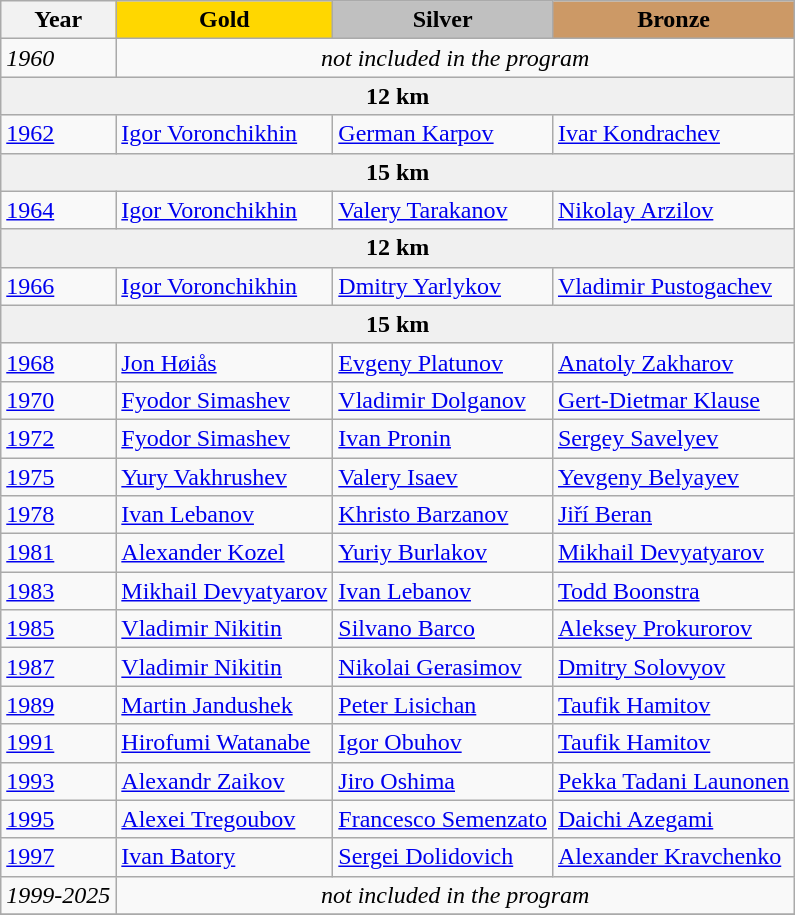<table class="wikitable">
<tr>
<th>Year</th>
<td align=center bgcolor=gold><strong>Gold</strong></td>
<td align=center bgcolor=silver><strong>Silver</strong></td>
<td align=center bgcolor=cc9966><strong>Bronze</strong></td>
</tr>
<tr>
<td><em>1960</em></td>
<td colspan=3 align=center><em>not included in the program</em></td>
</tr>
<tr>
<td colspan=4 align=center bgcolor=F0F0F0><strong>12 km</strong></td>
</tr>
<tr>
<td><a href='#'>1962</a></td>
<td> <a href='#'>Igor Voronchikhin</a></td>
<td> <a href='#'>German Karpov</a></td>
<td> <a href='#'>Ivar Kondrachev</a></td>
</tr>
<tr>
<td colspan=4 align=center bgcolor=F0F0F0><strong>15 km</strong></td>
</tr>
<tr>
<td><a href='#'>1964</a></td>
<td> <a href='#'>Igor Voronchikhin</a></td>
<td> <a href='#'>Valery Tarakanov</a></td>
<td> <a href='#'>Nikolay Arzilov</a></td>
</tr>
<tr>
<td colspan=4 align=center bgcolor=F0F0F0><strong>12 km</strong></td>
</tr>
<tr>
<td><a href='#'>1966</a></td>
<td> <a href='#'>Igor Voronchikhin</a></td>
<td> <a href='#'>Dmitry Yarlykov</a></td>
<td> <a href='#'>Vladimir Pustogachev</a></td>
</tr>
<tr>
<td colspan=4 align=center bgcolor=F0F0F0><strong>15 km</strong></td>
</tr>
<tr>
<td><a href='#'>1968</a></td>
<td> <a href='#'>Jon Høiås</a></td>
<td> <a href='#'>Evgeny Platunov</a></td>
<td> <a href='#'>Anatoly Zakharov</a></td>
</tr>
<tr>
<td><a href='#'>1970</a></td>
<td> <a href='#'>Fyodor Simashev</a></td>
<td> <a href='#'>Vladimir Dolganov</a></td>
<td> <a href='#'>Gert-Dietmar Klause</a></td>
</tr>
<tr>
<td><a href='#'>1972</a></td>
<td> <a href='#'>Fyodor Simashev</a></td>
<td> <a href='#'>Ivan Pronin</a></td>
<td> <a href='#'>Sergey Savelyev</a></td>
</tr>
<tr>
<td><a href='#'>1975</a></td>
<td> <a href='#'>Yury Vakhrushev</a></td>
<td> <a href='#'>Valery Isaev</a></td>
<td> <a href='#'>Yevgeny Belyayev</a></td>
</tr>
<tr>
<td><a href='#'>1978</a></td>
<td> <a href='#'>Ivan Lebanov</a></td>
<td> <a href='#'>Khristo Barzanov</a></td>
<td> <a href='#'>Jiří Beran</a></td>
</tr>
<tr>
<td><a href='#'>1981</a></td>
<td> <a href='#'>Alexander Kozel</a></td>
<td> <a href='#'>Yuriy Burlakov</a></td>
<td> <a href='#'>Mikhail Devyatyarov</a></td>
</tr>
<tr>
<td><a href='#'>1983</a></td>
<td> <a href='#'>Mikhail Devyatyarov</a></td>
<td> <a href='#'>Ivan Lebanov</a></td>
<td> <a href='#'>Todd Boonstra</a></td>
</tr>
<tr>
<td><a href='#'>1985</a></td>
<td> <a href='#'>Vladimir Nikitin</a></td>
<td> <a href='#'>Silvano Barco</a></td>
<td> <a href='#'>Aleksey Prokurorov</a></td>
</tr>
<tr>
<td><a href='#'>1987</a></td>
<td> <a href='#'>Vladimir Nikitin</a></td>
<td> <a href='#'>Nikolai Gerasimov</a></td>
<td> <a href='#'>Dmitry Solovyov</a></td>
</tr>
<tr>
<td><a href='#'>1989</a></td>
<td> <a href='#'>Martin Jandushek</a></td>
<td> <a href='#'>Peter Lisichan</a></td>
<td> <a href='#'>Taufik Hamitov</a></td>
</tr>
<tr>
<td><a href='#'>1991</a></td>
<td> <a href='#'>Hirofumi Watanabe</a></td>
<td> <a href='#'>Igor Obuhov</a></td>
<td> <a href='#'>Taufik Hamitov</a></td>
</tr>
<tr>
<td><a href='#'>1993</a></td>
<td> <a href='#'>Alexandr Zaikov</a></td>
<td> <a href='#'>Jiro Oshima</a></td>
<td> <a href='#'>Pekka Tadani Launonen</a></td>
</tr>
<tr>
<td><a href='#'>1995</a></td>
<td> <a href='#'>Alexei Tregoubov</a></td>
<td> <a href='#'>Francesco Semenzato</a></td>
<td> <a href='#'>Daichi Azegami</a></td>
</tr>
<tr>
<td><a href='#'>1997</a></td>
<td> <a href='#'>Ivan Batory</a></td>
<td> <a href='#'>Sergei Dolidovich</a></td>
<td> <a href='#'>Alexander Kravchenko</a></td>
</tr>
<tr>
<td><em>1999-2025</em></td>
<td colspan=3 align=center><em>not included in the program</em></td>
</tr>
<tr>
</tr>
</table>
